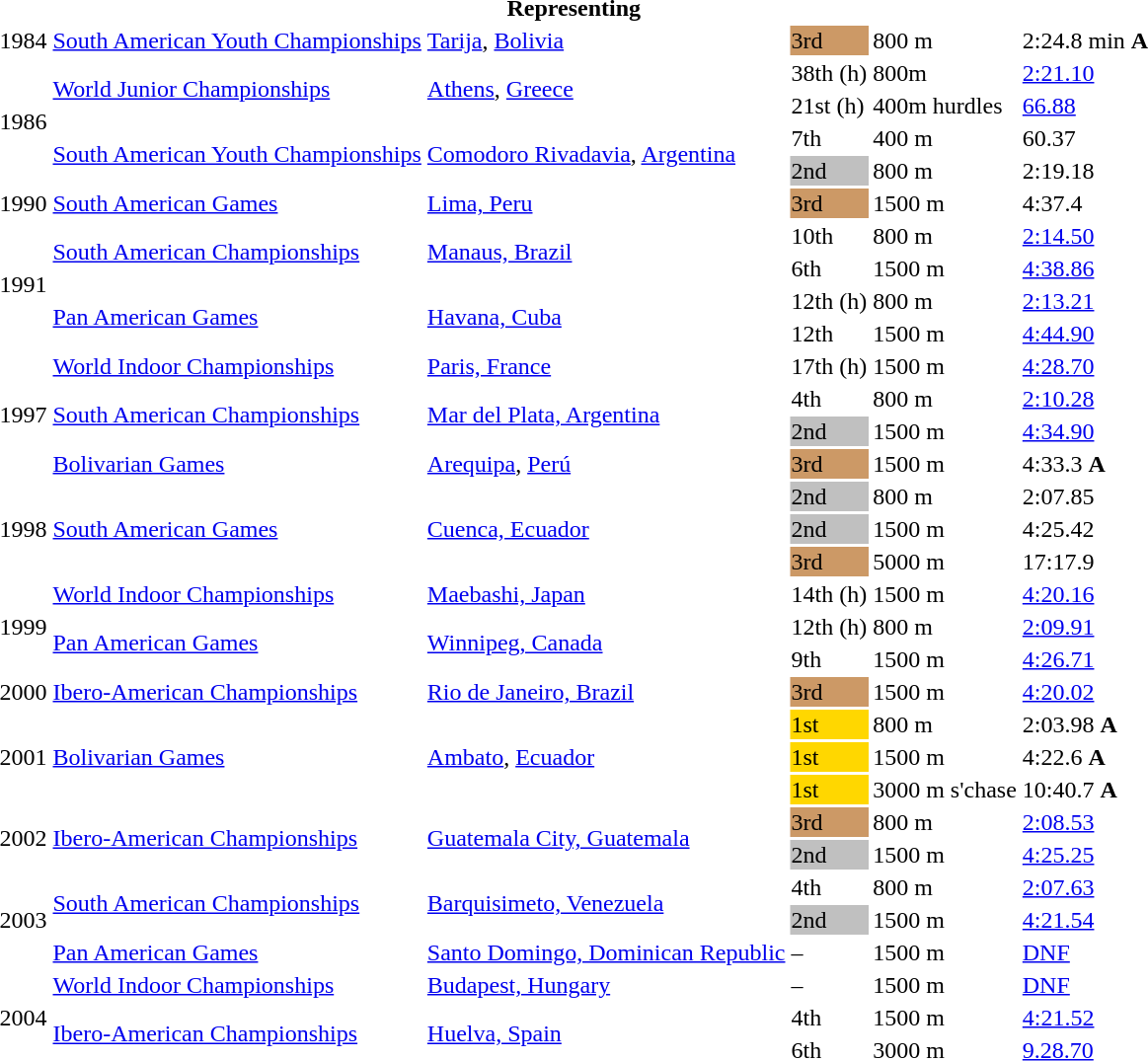<table>
<tr>
<th colspan="6">Representing </th>
</tr>
<tr>
<td>1984</td>
<td><a href='#'>South American Youth Championships</a></td>
<td><a href='#'>Tarija</a>, <a href='#'>Bolivia</a></td>
<td bgcolor=cc9966>3rd</td>
<td>800 m</td>
<td>2:24.8 min <strong>A</strong></td>
</tr>
<tr>
<td rowspan=4>1986</td>
<td rowspan=2><a href='#'>World Junior Championships</a></td>
<td rowspan=2><a href='#'>Athens</a>, <a href='#'>Greece</a></td>
<td>38th (h)</td>
<td>800m</td>
<td><a href='#'>2:21.10</a></td>
</tr>
<tr>
<td>21st (h)</td>
<td>400m hurdles</td>
<td><a href='#'>66.88</a></td>
</tr>
<tr>
<td rowspan=2><a href='#'>South American Youth Championships</a></td>
<td rowspan=2><a href='#'>Comodoro Rivadavia</a>, <a href='#'>Argentina</a></td>
<td>7th</td>
<td>400 m</td>
<td>60.37</td>
</tr>
<tr>
<td bgcolor=silver>2nd</td>
<td>800 m</td>
<td>2:19.18</td>
</tr>
<tr>
<td>1990</td>
<td><a href='#'>South American Games</a></td>
<td><a href='#'>Lima, Peru</a></td>
<td bgcolor=cc9966>3rd</td>
<td>1500 m</td>
<td>4:37.4</td>
</tr>
<tr>
<td rowspan=4>1991</td>
<td rowspan=2><a href='#'>South American Championships</a></td>
<td rowspan=2><a href='#'>Manaus, Brazil</a></td>
<td>10th</td>
<td>800 m</td>
<td><a href='#'>2:14.50</a></td>
</tr>
<tr>
<td>6th</td>
<td>1500 m</td>
<td><a href='#'>4:38.86</a></td>
</tr>
<tr>
<td rowspan=2><a href='#'>Pan American Games</a></td>
<td rowspan=2><a href='#'>Havana, Cuba</a></td>
<td>12th (h)</td>
<td>800 m</td>
<td><a href='#'>2:13.21</a></td>
</tr>
<tr>
<td>12th</td>
<td>1500 m</td>
<td><a href='#'>4:44.90</a></td>
</tr>
<tr>
<td rowspan=4>1997</td>
<td><a href='#'>World Indoor Championships</a></td>
<td><a href='#'>Paris, France</a></td>
<td>17th (h)</td>
<td>1500 m</td>
<td><a href='#'>4:28.70</a></td>
</tr>
<tr>
<td rowspan=2><a href='#'>South American Championships</a></td>
<td rowspan=2><a href='#'>Mar del Plata, Argentina</a></td>
<td>4th</td>
<td>800 m</td>
<td><a href='#'>2:10.28</a></td>
</tr>
<tr>
<td bgcolor=silver>2nd</td>
<td>1500 m</td>
<td><a href='#'>4:34.90</a></td>
</tr>
<tr>
<td><a href='#'>Bolivarian Games</a></td>
<td><a href='#'>Arequipa</a>, <a href='#'>Perú</a></td>
<td bgcolor=cc9966>3rd</td>
<td>1500 m</td>
<td>4:33.3 <strong>A</strong></td>
</tr>
<tr>
<td rowspan=3>1998</td>
<td rowspan=3><a href='#'>South American Games</a></td>
<td rowspan=3><a href='#'>Cuenca, Ecuador</a></td>
<td bgcolor=silver>2nd</td>
<td>800 m</td>
<td>2:07.85</td>
</tr>
<tr>
<td bgcolor=silver>2nd</td>
<td>1500 m</td>
<td>4:25.42</td>
</tr>
<tr>
<td bgcolor=cc9966>3rd</td>
<td>5000 m</td>
<td>17:17.9</td>
</tr>
<tr>
<td rowspan=3>1999</td>
<td><a href='#'>World Indoor Championships</a></td>
<td><a href='#'>Maebashi, Japan</a></td>
<td>14th (h)</td>
<td>1500 m</td>
<td><a href='#'>4:20.16</a></td>
</tr>
<tr>
<td rowspan=2><a href='#'>Pan American Games</a></td>
<td rowspan=2><a href='#'>Winnipeg, Canada</a></td>
<td>12th (h)</td>
<td>800 m</td>
<td><a href='#'>2:09.91</a></td>
</tr>
<tr>
<td>9th</td>
<td>1500 m</td>
<td><a href='#'>4:26.71</a></td>
</tr>
<tr>
<td>2000</td>
<td><a href='#'>Ibero-American Championships</a></td>
<td><a href='#'>Rio de Janeiro, Brazil</a></td>
<td bgcolor=cc9966>3rd</td>
<td>1500 m</td>
<td><a href='#'>4:20.02</a></td>
</tr>
<tr>
<td rowspan = "3">2001</td>
<td rowspan = "3"><a href='#'>Bolivarian Games</a></td>
<td rowspan = "3"><a href='#'>Ambato</a>, <a href='#'>Ecuador</a></td>
<td bgcolor=gold>1st</td>
<td>800 m</td>
<td>2:03.98 <strong>A</strong></td>
</tr>
<tr>
<td bgcolor=gold>1st</td>
<td>1500 m</td>
<td>4:22.6 <strong>A</strong></td>
</tr>
<tr>
<td bgcolor=gold>1st</td>
<td>3000 m s'chase</td>
<td>10:40.7 <strong>A</strong></td>
</tr>
<tr>
<td rowspan=2>2002</td>
<td rowspan=2><a href='#'>Ibero-American Championships</a></td>
<td rowspan=2><a href='#'>Guatemala City, Guatemala</a></td>
<td bgcolor=cc9966>3rd</td>
<td>800 m</td>
<td><a href='#'>2:08.53</a></td>
</tr>
<tr>
<td bgcolor=silver>2nd</td>
<td>1500 m</td>
<td><a href='#'>4:25.25</a></td>
</tr>
<tr>
<td rowspan=3>2003</td>
<td rowspan=2><a href='#'>South American Championships</a></td>
<td rowspan=2><a href='#'>Barquisimeto, Venezuela</a></td>
<td>4th</td>
<td>800 m</td>
<td><a href='#'>2:07.63</a></td>
</tr>
<tr>
<td bgcolor=silver>2nd</td>
<td>1500 m</td>
<td><a href='#'>4:21.54</a></td>
</tr>
<tr>
<td><a href='#'>Pan American Games</a></td>
<td><a href='#'>Santo Domingo, Dominican Republic</a></td>
<td>–</td>
<td>1500 m</td>
<td><a href='#'>DNF</a></td>
</tr>
<tr>
<td rowspan=3>2004</td>
<td><a href='#'>World Indoor Championships</a></td>
<td><a href='#'>Budapest, Hungary</a></td>
<td>–</td>
<td>1500 m</td>
<td><a href='#'>DNF</a></td>
</tr>
<tr>
<td rowspan=2><a href='#'>Ibero-American Championships</a></td>
<td rowspan=2><a href='#'>Huelva, Spain</a></td>
<td>4th</td>
<td>1500 m</td>
<td><a href='#'>4:21.52</a></td>
</tr>
<tr>
<td>6th</td>
<td>3000 m</td>
<td><a href='#'>9.28.70</a></td>
</tr>
</table>
